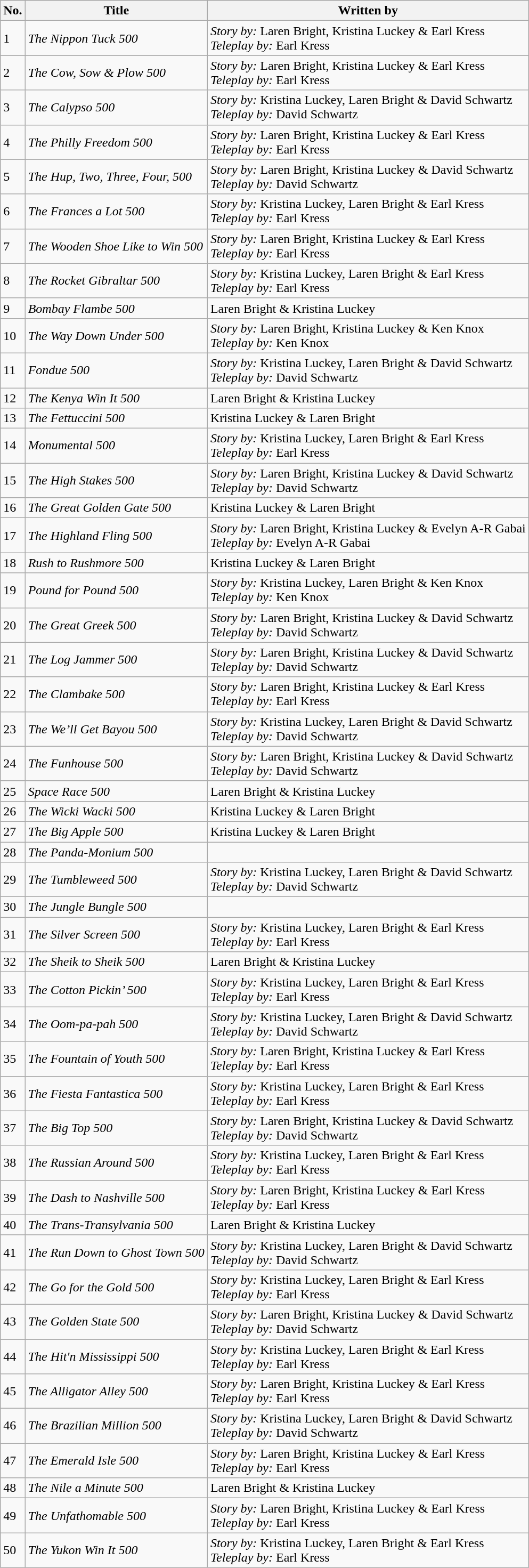<table class="wikitable">
<tr>
<th>No.</th>
<th>Title</th>
<th>Written by</th>
</tr>
<tr>
<td>1</td>
<td><em>The Nippon Tuck 500</em></td>
<td><em>Story by:</em> Laren Bright, Kristina Luckey & Earl Kress<br><em>Teleplay by:</em> Earl Kress</td>
</tr>
<tr>
<td>2</td>
<td><em>The Cow, Sow & Plow 500</em></td>
<td><em>Story by:</em> Laren Bright, Kristina Luckey & Earl Kress<br><em>Teleplay by:</em> Earl Kress</td>
</tr>
<tr>
<td>3</td>
<td><em>The Calypso 500</em></td>
<td><em>Story by:</em> Kristina Luckey, Laren Bright & David Schwartz<br><em>Teleplay by:</em> David Schwartz</td>
</tr>
<tr>
<td>4</td>
<td><em>The Philly Freedom 500</em></td>
<td><em>Story by:</em> Laren Bright, Kristina Luckey & Earl Kress<br><em>Teleplay by:</em> Earl Kress</td>
</tr>
<tr>
<td>5</td>
<td><em>The Hup, Two, Three, Four, 500</em></td>
<td><em>Story by:</em> Laren Bright, Kristina Luckey & David Schwartz<br><em>Teleplay by:</em> David Schwartz</td>
</tr>
<tr>
<td>6</td>
<td><em>The Frances a Lot 500</em></td>
<td><em>Story by:</em> Kristina Luckey, Laren Bright & Earl Kress<br><em>Teleplay by:</em> Earl Kress</td>
</tr>
<tr>
<td>7</td>
<td><em>The Wooden Shoe Like to Win 500</em></td>
<td><em>Story by:</em> Laren Bright, Kristina Luckey & Earl Kress<br><em>Teleplay by:</em> Earl Kress</td>
</tr>
<tr>
<td>8</td>
<td><em>The Rocket Gibraltar 500</em></td>
<td><em>Story by:</em> Kristina Luckey, Laren Bright & Earl Kress<br><em>Teleplay by:</em> Earl Kress</td>
</tr>
<tr>
<td>9</td>
<td><em>Bombay Flambe 500</em></td>
<td>Laren Bright & Kristina Luckey</td>
</tr>
<tr>
<td>10</td>
<td><em>The Way Down Under 500</em></td>
<td><em>Story by:</em> Laren Bright, Kristina Luckey & Ken Knox<br><em>Teleplay by:</em> Ken Knox</td>
</tr>
<tr>
<td>11</td>
<td><em>Fondue 500</em></td>
<td><em>Story by:</em> Kristina Luckey, Laren Bright & David Schwartz<br><em>Teleplay by:</em> David Schwartz</td>
</tr>
<tr>
<td>12</td>
<td><em>The Kenya Win It 500</em></td>
<td>Laren Bright & Kristina Luckey</td>
</tr>
<tr>
<td>13</td>
<td><em>The Fettuccini 500</em></td>
<td>Kristina Luckey & Laren Bright</td>
</tr>
<tr>
<td>14</td>
<td><em>Monumental 500</em></td>
<td><em>Story by:</em> Kristina Luckey, Laren Bright & Earl Kress<br><em>Teleplay by:</em> Earl Kress</td>
</tr>
<tr>
<td>15</td>
<td><em>The High Stakes 500</em></td>
<td><em>Story by:</em> Laren Bright, Kristina Luckey & David Schwartz<br><em>Teleplay by:</em> David Schwartz</td>
</tr>
<tr>
<td>16</td>
<td><em>The Great Golden Gate 500</em></td>
<td>Kristina Luckey & Laren Bright</td>
</tr>
<tr>
<td>17</td>
<td><em>The Highland Fling 500</em></td>
<td><em>Story by:</em> Laren Bright, Kristina Luckey & Evelyn A-R Gabai<br><em>Teleplay by:</em> Evelyn A-R Gabai</td>
</tr>
<tr>
<td>18</td>
<td><em>Rush to Rushmore 500</em></td>
<td>Kristina Luckey & Laren Bright</td>
</tr>
<tr>
<td>19</td>
<td><em>Pound for Pound 500</em></td>
<td><em>Story by:</em> Kristina Luckey, Laren Bright & Ken Knox<br><em>Teleplay by:</em> Ken Knox</td>
</tr>
<tr>
<td>20</td>
<td><em>The Great Greek 500</em></td>
<td><em>Story by:</em> Laren Bright, Kristina Luckey & David Schwartz<br><em>Teleplay by:</em> David Schwartz</td>
</tr>
<tr>
<td>21</td>
<td><em>The Log Jammer 500</em></td>
<td><em>Story by:</em> Laren Bright, Kristina Luckey & David Schwartz<br><em>Teleplay by:</em> David Schwartz</td>
</tr>
<tr>
<td>22</td>
<td><em>The Clambake 500</em></td>
<td><em>Story by:</em> Laren Bright, Kristina Luckey & Earl Kress<br><em>Teleplay by:</em> Earl Kress</td>
</tr>
<tr>
<td>23</td>
<td><em>The We’ll Get Bayou 500</em></td>
<td><em>Story by:</em> Kristina Luckey, Laren Bright & David Schwartz<br><em>Teleplay by:</em> David Schwartz</td>
</tr>
<tr>
<td>24</td>
<td><em>The Funhouse 500</em></td>
<td><em>Story by:</em> Laren Bright, Kristina Luckey & David Schwartz<br><em>Teleplay by:</em> David Schwartz</td>
</tr>
<tr>
<td>25</td>
<td><em>Space Race 500</em></td>
<td>Laren Bright & Kristina Luckey</td>
</tr>
<tr>
<td>26</td>
<td><em>The Wicki Wacki 500</em></td>
<td>Kristina Luckey & Laren Bright</td>
</tr>
<tr>
<td>27</td>
<td><em>The Big Apple 500</em></td>
<td>Kristina Luckey & Laren Bright</td>
</tr>
<tr>
<td>28</td>
<td><em>The Panda-Monium 500</em></td>
<td></td>
</tr>
<tr>
<td>29</td>
<td><em>The Tumbleweed 500</em></td>
<td><em>Story by:</em> Kristina Luckey, Laren Bright & David Schwartz<br><em>Teleplay by:</em> David Schwartz</td>
</tr>
<tr>
<td>30</td>
<td><em>The Jungle Bungle 500</em></td>
<td></td>
</tr>
<tr>
<td>31</td>
<td><em>The Silver Screen 500</em></td>
<td><em>Story by:</em> Kristina Luckey, Laren Bright & Earl Kress<br><em>Teleplay by:</em> Earl Kress</td>
</tr>
<tr>
<td>32</td>
<td><em>The Sheik to Sheik 500</em></td>
<td>Laren Bright & Kristina Luckey</td>
</tr>
<tr>
<td>33</td>
<td><em>The Cotton Pickin’ 500</em></td>
<td><em>Story by:</em> Kristina Luckey, Laren Bright & Earl Kress<br><em>Teleplay by:</em> Earl Kress</td>
</tr>
<tr>
<td>34</td>
<td><em>The Oom-pa-pah 500</em></td>
<td><em>Story by:</em> Kristina Luckey, Laren Bright & David Schwartz<br><em>Teleplay by:</em> David Schwartz</td>
</tr>
<tr>
<td>35</td>
<td><em>The Fountain of Youth 500</em></td>
<td><em>Story by:</em> Laren Bright, Kristina Luckey & Earl Kress<br><em>Teleplay by:</em> Earl Kress</td>
</tr>
<tr>
<td>36</td>
<td><em>The Fiesta Fantastica 500</em></td>
<td><em>Story by:</em> Kristina Luckey, Laren Bright & Earl Kress<br><em>Teleplay by:</em> Earl Kress</td>
</tr>
<tr>
<td>37</td>
<td><em>The Big Top 500</em></td>
<td><em>Story by:</em> Laren Bright, Kristina Luckey & David Schwartz<br><em>Teleplay by:</em> David Schwartz</td>
</tr>
<tr>
<td>38</td>
<td><em>The Russian Around 500</em></td>
<td><em>Story by:</em> Kristina Luckey, Laren Bright & Earl Kress<br><em>Teleplay by:</em> Earl Kress</td>
</tr>
<tr>
<td>39</td>
<td><em>The Dash to Nashville 500</em></td>
<td><em>Story by:</em> Laren Bright, Kristina Luckey & Earl Kress<br><em>Teleplay by:</em> Earl Kress</td>
</tr>
<tr>
<td>40</td>
<td><em>The Trans-Transylvania 500</em></td>
<td>Laren Bright & Kristina Luckey</td>
</tr>
<tr>
<td>41</td>
<td><em>The Run Down to Ghost Town 500</em></td>
<td><em>Story by:</em> Kristina Luckey, Laren Bright & David Schwartz<br><em>Teleplay by:</em> David Schwartz</td>
</tr>
<tr>
<td>42</td>
<td><em>The Go for the Gold 500</em></td>
<td><em>Story by:</em> Kristina Luckey, Laren Bright & Earl Kress<br><em>Teleplay by:</em> Earl Kress</td>
</tr>
<tr>
<td>43</td>
<td><em>The Golden State 500</em></td>
<td><em>Story by:</em> Laren Bright, Kristina Luckey & David Schwartz<br><em>Teleplay by:</em> David Schwartz</td>
</tr>
<tr>
<td>44</td>
<td><em>The Hit'n Mississippi 500</em></td>
<td><em>Story by:</em> Kristina Luckey, Laren Bright & Earl Kress<br><em>Teleplay by:</em> Earl Kress</td>
</tr>
<tr>
<td>45</td>
<td><em>The Alligator Alley 500</em></td>
<td><em>Story by:</em> Laren Bright, Kristina Luckey & Earl Kress<br><em>Teleplay by:</em> Earl Kress</td>
</tr>
<tr>
<td>46</td>
<td><em>The Brazilian Million 500</em></td>
<td><em>Story by:</em> Kristina Luckey, Laren Bright & David Schwartz<br><em>Teleplay by:</em> David Schwartz</td>
</tr>
<tr>
<td>47</td>
<td><em>The Emerald Isle 500</em></td>
<td><em>Story by:</em> Laren Bright, Kristina Luckey & Earl Kress<br><em>Teleplay by:</em> Earl Kress</td>
</tr>
<tr>
<td>48</td>
<td><em>The Nile a Minute 500</em></td>
<td>Laren Bright & Kristina Luckey</td>
</tr>
<tr>
<td>49</td>
<td><em>The Unfathomable 500</em></td>
<td><em>Story by:</em> Laren Bright, Kristina Luckey & Earl Kress<br><em>Teleplay by:</em> Earl Kress</td>
</tr>
<tr>
<td>50</td>
<td><em>The Yukon Win It 500</em></td>
<td><em>Story by:</em> Kristina Luckey, Laren Bright & Earl Kress<br><em>Teleplay by:</em> Earl Kress</td>
</tr>
</table>
